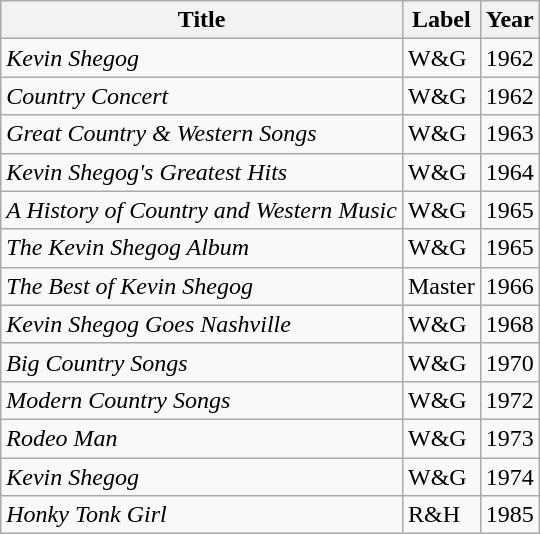<table class="wikitable">
<tr>
<th>Title</th>
<th>Label</th>
<th>Year</th>
</tr>
<tr>
<td><em>Kevin Shegog</em></td>
<td>W&G</td>
<td>1962</td>
</tr>
<tr>
<td><em>Country Concert</em> </td>
<td>W&G</td>
<td>1962</td>
</tr>
<tr>
<td><em>Great Country & Western Songs</em></td>
<td>W&G</td>
<td>1963</td>
</tr>
<tr>
<td><em>Kevin Shegog's Greatest Hits</em></td>
<td>W&G</td>
<td>1964</td>
</tr>
<tr>
<td><em>A History of Country and Western Music</em></td>
<td>W&G</td>
<td>1965</td>
</tr>
<tr>
<td><em>The Kevin Shegog Album</em></td>
<td>W&G</td>
<td>1965</td>
</tr>
<tr>
<td><em>The Best of Kevin Shegog</em></td>
<td>Master</td>
<td>1966</td>
</tr>
<tr>
<td><em>Kevin Shegog Goes Nashville</em></td>
<td>W&G</td>
<td>1968</td>
</tr>
<tr>
<td><em>Big Country Songs</em></td>
<td>W&G</td>
<td>1970</td>
</tr>
<tr>
<td><em>Modern Country Songs</em></td>
<td>W&G</td>
<td>1972</td>
</tr>
<tr>
<td><em>Rodeo Man</em></td>
<td>W&G</td>
<td>1973</td>
</tr>
<tr>
<td><em>Kevin Shegog</em></td>
<td>W&G</td>
<td>1974</td>
</tr>
<tr>
<td><em>Honky Tonk Girl</em></td>
<td>R&H</td>
<td>1985</td>
</tr>
</table>
